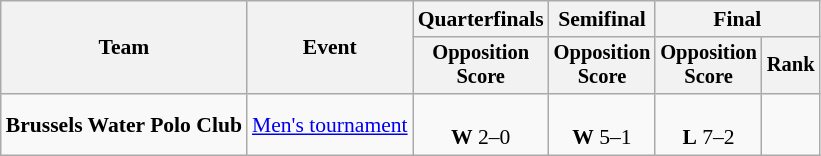<table class=wikitable style=font-size:90%>
<tr>
<th rowspan=2>Team</th>
<th rowspan=2>Event</th>
<th>Quarterfinals</th>
<th>Semifinal</th>
<th colspan=2>Final</th>
</tr>
<tr style=font-size:95%>
<th>Opposition<br>Score</th>
<th>Opposition<br>Score</th>
<th>Opposition<br>Score</th>
<th>Rank</th>
</tr>
<tr align=center>
<td align=left><strong>Brussels Water Polo Club</strong></td>
<td align=left><a href='#'>Men's tournament</a></td>
<td><br><strong>W</strong> 2–0</td>
<td><br><strong>W</strong> 5–1</td>
<td><br><strong>L</strong> 7–2</td>
<td></td>
</tr>
</table>
